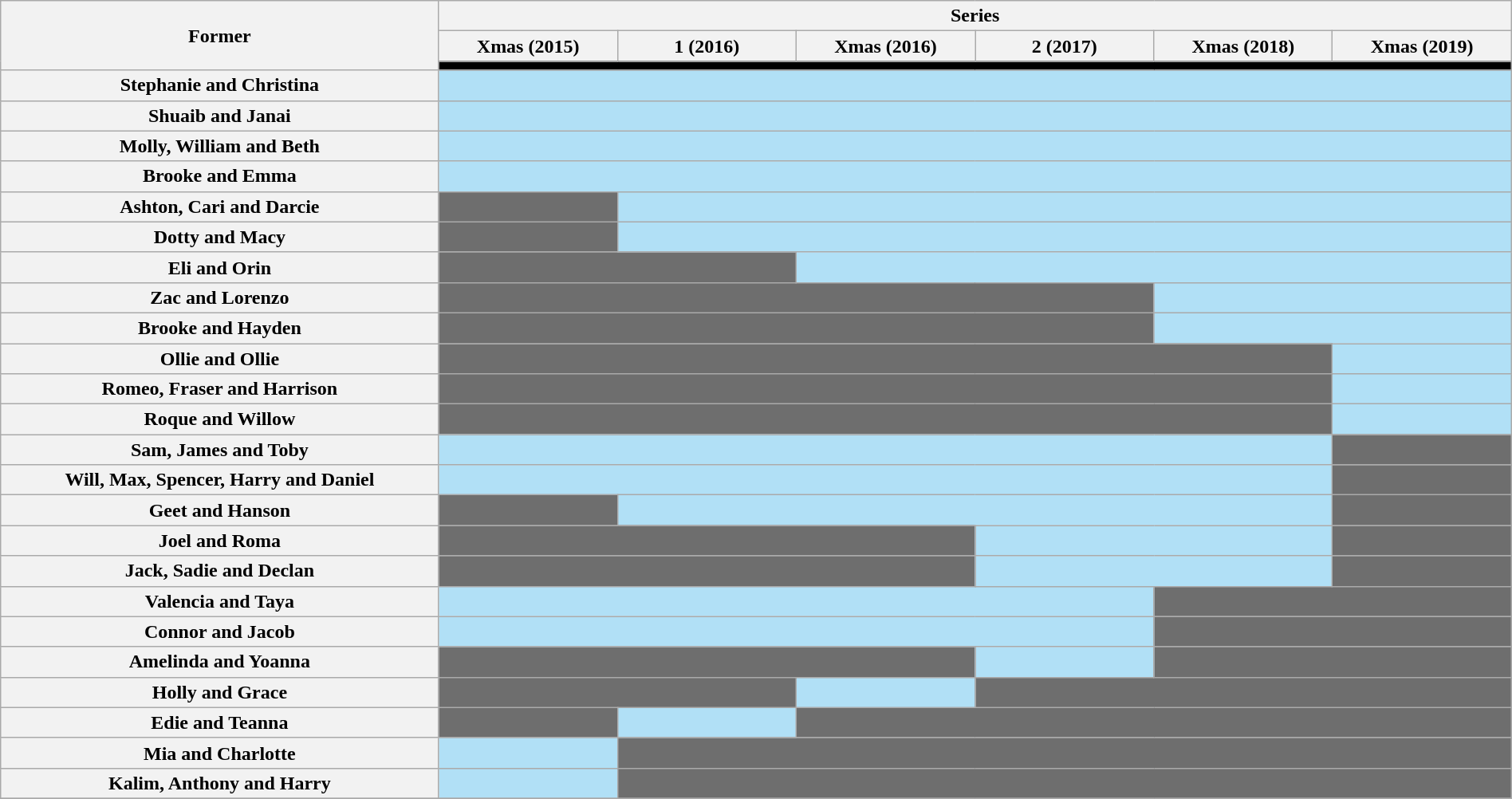<table class="wikitable plainrowheaders" width="100%">
<tr>
<th scope="col" rowspan="3" style="width:8%;">Former</th>
<th scope="col" colspan="6">Series</th>
</tr>
<tr>
<th scope="col" style="width:3%;">Xmas (2015)</th>
<th scope="col" style="width:3%;">1 (2016)</th>
<th scope="col" style="width:3%;">Xmas (2016)</th>
<th scope="col" style="width:3%;">2 (2017)</th>
<th scope="col" style="width:3%;">Xmas (2018)</th>
<th scope="col" style="width:3%;">Xmas (2019)</th>
</tr>
<tr>
<th style="background:#000;" colspan="6"></th>
</tr>
<tr>
<th>Stephanie and Christina</th>
<td colspan="6" style="background:#B1E0F6;"></td>
</tr>
<tr>
<th>Shuaib and Janai</th>
<td colspan="6" style="background:#B1E0F6;"></td>
</tr>
<tr>
<th>Molly, William and Beth</th>
<td colspan="6" style="background:#B1E0F6;"></td>
</tr>
<tr>
<th>Brooke and Emma</th>
<td colspan="6" style="background:#B1E0F6;"></td>
</tr>
<tr>
<th>Ashton, Cari and Darcie</th>
<td colspan="1" style="background:#6E6E6E;"></td>
<td colspan="5" style="background:#B1E0F6;"></td>
</tr>
<tr>
<th>Dotty and Macy</th>
<td colspan="1" style="background:#6E6E6E;"></td>
<td colspan="5" style="background:#B1E0F6;"></td>
</tr>
<tr>
<th>Eli and Orin</th>
<td colspan="2" style="background:#6E6E6E;"></td>
<td colspan="4" style="background:#B1E0F6;"></td>
</tr>
<tr>
<th>Zac and Lorenzo</th>
<td colspan="4" style="background:#6E6E6E;"></td>
<td colspan="2" style="background:#B1E0F6;"></td>
</tr>
<tr>
<th>Brooke and Hayden</th>
<td colspan="4" style="background:#6E6E6E;"></td>
<td colspan="2" style="background:#B1E0F6;"></td>
</tr>
<tr>
<th>Ollie and Ollie</th>
<td colspan="5" style="background:#6E6E6E;"></td>
<td colspan="1" style="background:#B1E0F6;"></td>
</tr>
<tr>
<th>Romeo, Fraser and Harrison</th>
<td colspan="5" style="background:#6E6E6E;"></td>
<td colspan="1" style="background:#B1E0F6;"></td>
</tr>
<tr>
<th>Roque and Willow</th>
<td colspan="5" style="background:#6E6E6E;"></td>
<td colspan="1" style="background:#B1E0F6;"></td>
</tr>
<tr>
<th>Sam, James and Toby</th>
<td colspan="5" style="background:#B1E0F6;"></td>
<td colspan="1" style="background:#6E6E6E;"></td>
</tr>
<tr>
<th>Will, Max, Spencer, Harry and Daniel</th>
<td colspan="5" style="background:#B1E0F6;"></td>
<td colspan="1" style="background:#6E6E6E;"></td>
</tr>
<tr>
<th>Geet and Hanson</th>
<td colspan="1" style="background:#6E6E6E;"></td>
<td colspan="4" style="background:#B1E0F6;"></td>
<td colspan="1" style="background:#6E6E6E;"></td>
</tr>
<tr>
<th>Joel and Roma</th>
<td colspan="3" style="background:#6E6E6E;"></td>
<td colspan="2" style="background:#B1E0F6;"></td>
<td colspan="1" style="background:#6E6E6E;"></td>
</tr>
<tr>
<th>Jack, Sadie and Declan</th>
<td colspan="3" style="background:#6E6E6E;"></td>
<td colspan="2" style="background:#B1E0F6;"></td>
<td colspan="1" style="background:#6E6E6E;"></td>
</tr>
<tr>
<th>Valencia and Taya</th>
<td colspan="4" style="background:#B1E0F6;"></td>
<td colspan="2" style="background:#6E6E6E;"></td>
</tr>
<tr>
<th>Connor and Jacob</th>
<td colspan="4" style="background:#B1E0F6;"></td>
<td colspan="2" style="background:#6E6E6E;"></td>
</tr>
<tr>
<th>Amelinda and Yoanna</th>
<td colspan="3" style="background:#6E6E6E;"></td>
<td colspan="1" style="background:#B1E0F6;"></td>
<td colspan="2" style="background:#6E6E6E;"></td>
</tr>
<tr>
<th>Holly and Grace</th>
<td colspan="2" style="background:#6E6E6E;"></td>
<td colspan="1" style="background:#B1E0F6;"></td>
<td colspan="3" style="background:#6E6E6E;"></td>
</tr>
<tr>
<th>Edie and Teanna</th>
<td colspan="1" style="background:#6E6E6E;"></td>
<td colspan="1" style="background:#B1E0F6;"></td>
<td colspan="4" style="background:#6E6E6E;"></td>
</tr>
<tr>
<th>Mia and Charlotte</th>
<td colspan="1" style="background:#B1E0F6;"></td>
<td colspan="5" style="background:#6E6E6E;"></td>
</tr>
<tr>
<th>Kalim, Anthony and Harry</th>
<td colspan="1" style="background:#B1E0F6;"></td>
<td colspan="5" style="background:#6E6E6E;"></td>
</tr>
<tr>
</tr>
</table>
